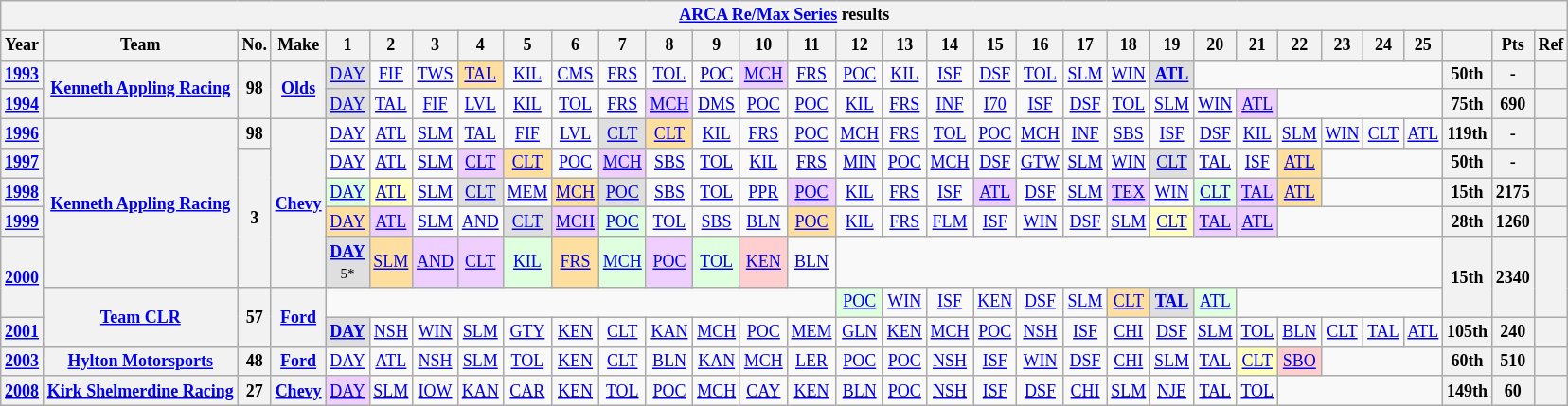<table class="wikitable" style="text-align:center; font-size:75%">
<tr>
<th colspan=45><a href='#'>ARCA Re/Max Series</a> results</th>
</tr>
<tr>
<th>Year</th>
<th>Team</th>
<th>No.</th>
<th>Make</th>
<th>1</th>
<th>2</th>
<th>3</th>
<th>4</th>
<th>5</th>
<th>6</th>
<th>7</th>
<th>8</th>
<th>9</th>
<th>10</th>
<th>11</th>
<th>12</th>
<th>13</th>
<th>14</th>
<th>15</th>
<th>16</th>
<th>17</th>
<th>18</th>
<th>19</th>
<th>20</th>
<th>21</th>
<th>22</th>
<th>23</th>
<th>24</th>
<th>25</th>
<th></th>
<th>Pts</th>
<th>Ref</th>
</tr>
<tr>
<th><a href='#'>1993</a></th>
<th rowspan=2><a href='#'>Kenneth Appling Racing</a></th>
<th rowspan=2>98</th>
<th rowspan=2><a href='#'>Olds</a></th>
<td style="background:#DFDFDF;"><a href='#'>DAY</a><br></td>
<td><a href='#'>FIF</a></td>
<td><a href='#'>TWS</a></td>
<td style="background:#FFDF9F;"><a href='#'>TAL</a><br></td>
<td><a href='#'>KIL</a></td>
<td><a href='#'>CMS</a></td>
<td><a href='#'>FRS</a></td>
<td><a href='#'>TOL</a></td>
<td><a href='#'>POC</a></td>
<td style="background:#EFCFFF;"><a href='#'>MCH</a><br></td>
<td><a href='#'>FRS</a></td>
<td><a href='#'>POC</a></td>
<td><a href='#'>KIL</a></td>
<td><a href='#'>ISF</a></td>
<td><a href='#'>DSF</a></td>
<td><a href='#'>TOL</a></td>
<td><a href='#'>SLM</a></td>
<td><a href='#'>WIN</a></td>
<td style="background:#DFDFDF;"><strong><a href='#'>ATL</a></strong><br></td>
<td colspan=6></td>
<th>50th</th>
<th>-</th>
<th></th>
</tr>
<tr>
<th><a href='#'>1994</a></th>
<td style="background:#DFDFDF;"><a href='#'>DAY</a><br></td>
<td><a href='#'>TAL</a></td>
<td><a href='#'>FIF</a></td>
<td><a href='#'>LVL</a></td>
<td><a href='#'>KIL</a></td>
<td><a href='#'>TOL</a></td>
<td><a href='#'>FRS</a></td>
<td style="background:#EFCFFF;"><a href='#'>MCH</a><br></td>
<td><a href='#'>DMS</a></td>
<td><a href='#'>POC</a></td>
<td><a href='#'>POC</a></td>
<td><a href='#'>KIL</a></td>
<td><a href='#'>FRS</a></td>
<td><a href='#'>INF</a></td>
<td><a href='#'>I70</a></td>
<td><a href='#'>ISF</a></td>
<td><a href='#'>DSF</a></td>
<td><a href='#'>TOL</a></td>
<td><a href='#'>SLM</a></td>
<td><a href='#'>WIN</a></td>
<td style="background:#EFCFFF;"><a href='#'>ATL</a><br></td>
<td colspan=4></td>
<th>75th</th>
<th>690</th>
<th></th>
</tr>
<tr>
<th><a href='#'>1996</a></th>
<th rowspan=5><a href='#'>Kenneth Appling Racing</a></th>
<th>98</th>
<th rowspan=5><a href='#'>Chevy</a></th>
<td><a href='#'>DAY</a></td>
<td><a href='#'>ATL</a></td>
<td><a href='#'>SLM</a></td>
<td><a href='#'>TAL</a></td>
<td><a href='#'>FIF</a></td>
<td><a href='#'>LVL</a></td>
<td style="background:#DFDFDF;"><a href='#'>CLT</a><br></td>
<td style="background:#FFDF9F;"><a href='#'>CLT</a><br></td>
<td><a href='#'>KIL</a></td>
<td><a href='#'>FRS</a></td>
<td><a href='#'>POC</a></td>
<td><a href='#'>MCH</a></td>
<td><a href='#'>FRS</a></td>
<td><a href='#'>TOL</a></td>
<td><a href='#'>POC</a></td>
<td><a href='#'>MCH</a></td>
<td><a href='#'>INF</a></td>
<td><a href='#'>SBS</a></td>
<td><a href='#'>ISF</a></td>
<td><a href='#'>DSF</a></td>
<td><a href='#'>KIL</a></td>
<td><a href='#'>SLM</a></td>
<td><a href='#'>WIN</a></td>
<td><a href='#'>CLT</a></td>
<td><a href='#'>ATL</a></td>
<th>119th</th>
<th>-</th>
<th></th>
</tr>
<tr>
<th><a href='#'>1997</a></th>
<th rowspan=4>3</th>
<td><a href='#'>DAY</a></td>
<td><a href='#'>ATL</a></td>
<td><a href='#'>SLM</a></td>
<td style="background:#EFCFFF;"><a href='#'>CLT</a><br></td>
<td style="background:#FFDF9F;"><a href='#'>CLT</a><br></td>
<td><a href='#'>POC</a></td>
<td style="background:#EFCFFF;"><a href='#'>MCH</a><br></td>
<td><a href='#'>SBS</a></td>
<td><a href='#'>TOL</a></td>
<td><a href='#'>KIL</a></td>
<td><a href='#'>FRS</a></td>
<td><a href='#'>MIN</a></td>
<td><a href='#'>POC</a></td>
<td><a href='#'>MCH</a></td>
<td><a href='#'>DSF</a></td>
<td><a href='#'>GTW</a></td>
<td><a href='#'>SLM</a></td>
<td><a href='#'>WIN</a></td>
<td style="background:#DFDFDF;"><a href='#'>CLT</a><br></td>
<td><a href='#'>TAL</a></td>
<td><a href='#'>ISF</a></td>
<td style="background:#FFDF9F;"><a href='#'>ATL</a><br></td>
<td colspan=3></td>
<th>50th</th>
<th>-</th>
<th></th>
</tr>
<tr>
<th><a href='#'>1998</a></th>
<td style="background:#DFFFDF;"><a href='#'>DAY</a><br></td>
<td style="background:#FFFFBF;"><a href='#'>ATL</a><br></td>
<td><a href='#'>SLM</a></td>
<td style="background:#DFDFDF;"><a href='#'>CLT</a><br></td>
<td><a href='#'>MEM</a></td>
<td style="background:#FFDF9F;"><a href='#'>MCH</a><br></td>
<td style="background:#DFDFDF;"><a href='#'>POC</a><br></td>
<td><a href='#'>SBS</a></td>
<td><a href='#'>TOL</a></td>
<td><a href='#'>PPR</a></td>
<td style="background:#EFCFFF;"><a href='#'>POC</a><br></td>
<td><a href='#'>KIL</a></td>
<td><a href='#'>FRS</a></td>
<td><a href='#'>ISF</a></td>
<td style="background:#EFCFFF;"><a href='#'>ATL</a><br></td>
<td><a href='#'>DSF</a></td>
<td><a href='#'>SLM</a></td>
<td style="background:#EFCFFF;"><a href='#'>TEX</a><br></td>
<td><a href='#'>WIN</a></td>
<td style="background:#DFFFDF;"><a href='#'>CLT</a><br></td>
<td style="background:#EFCFFF;"><a href='#'>TAL</a><br></td>
<td style="background:#FFDF9F;"><a href='#'>ATL</a><br></td>
<td colspan=3></td>
<th>15th</th>
<th>2175</th>
<th></th>
</tr>
<tr>
<th><a href='#'>1999</a></th>
<td style="background:#FFDF9F;"><a href='#'>DAY</a><br></td>
<td style="background:#EFCFFF;"><a href='#'>ATL</a><br></td>
<td><a href='#'>SLM</a></td>
<td><a href='#'>AND</a></td>
<td style="background:#DFDFDF;"><a href='#'>CLT</a><br></td>
<td style="background:#EFCFFF;"><a href='#'>MCH</a><br></td>
<td style="background:#DFFFDF;"><a href='#'>POC</a><br></td>
<td><a href='#'>TOL</a></td>
<td><a href='#'>SBS</a></td>
<td><a href='#'>BLN</a></td>
<td style="background:#FFDF9F;"><a href='#'>POC</a><br></td>
<td><a href='#'>KIL</a></td>
<td><a href='#'>FRS</a></td>
<td><a href='#'>FLM</a></td>
<td><a href='#'>ISF</a></td>
<td><a href='#'>WIN</a></td>
<td><a href='#'>DSF</a></td>
<td><a href='#'>SLM</a></td>
<td style="background:#FFFFBF;"><a href='#'>CLT</a><br></td>
<td style="background:#EFCFFF;"><a href='#'>TAL</a><br></td>
<td style="background:#EFCFFF;"><a href='#'>ATL</a><br></td>
<td colspan=4></td>
<th>28th</th>
<th>1260</th>
<th></th>
</tr>
<tr>
<th rowspan=2><a href='#'>2000</a></th>
<td style="background:#DFDFDF;"><strong><a href='#'>DAY</a></strong><br><small>5*</small></td>
<td style="background:#FFDF9F;"><a href='#'>SLM</a><br></td>
<td style="background:#EFCFFF;"><a href='#'>AND</a><br></td>
<td style="background:#EFCFFF;"><a href='#'>CLT</a><br></td>
<td style="background:#DFFFDF;"><a href='#'>KIL</a><br></td>
<td style="background:#FFDF9F;"><a href='#'>FRS</a><br></td>
<td style="background:#DFFFDF;"><a href='#'>MCH</a><br></td>
<td style="background:#EFCFFF;"><a href='#'>POC</a><br></td>
<td style="background:#DFFFDF;"><a href='#'>TOL</a><br></td>
<td style="background:#FFCFCF;"><a href='#'>KEN</a><br></td>
<td><a href='#'>BLN</a></td>
<td colspan=14></td>
<th rowspan=2>15th</th>
<th rowspan=2>2340</th>
<th rowspan=2></th>
</tr>
<tr>
<th rowspan=2><a href='#'>Team CLR</a></th>
<th rowspan=2>57</th>
<th rowspan=2><a href='#'>Ford</a></th>
<td colspan=11></td>
<td style="background:#DFFFDF;"><a href='#'>POC</a><br></td>
<td><a href='#'>WIN</a></td>
<td><a href='#'>ISF</a></td>
<td><a href='#'>KEN</a></td>
<td><a href='#'>DSF</a></td>
<td><a href='#'>SLM</a></td>
<td style="background:#FFDF9F;"><a href='#'>CLT</a><br></td>
<td style="background:#DFDFDF;"><strong><a href='#'>TAL</a></strong><br></td>
<td style="background:#DFFFDF;"><a href='#'>ATL</a><br></td>
<td colspan=5></td>
</tr>
<tr>
<th><a href='#'>2001</a></th>
<td style="background:#DFDFDF;"><strong><a href='#'>DAY</a></strong><br></td>
<td><a href='#'>NSH</a></td>
<td><a href='#'>WIN</a></td>
<td><a href='#'>SLM</a></td>
<td><a href='#'>GTY</a></td>
<td><a href='#'>KEN</a></td>
<td><a href='#'>CLT</a></td>
<td><a href='#'>KAN</a></td>
<td><a href='#'>MCH</a></td>
<td><a href='#'>POC</a></td>
<td><a href='#'>MEM</a></td>
<td><a href='#'>GLN</a></td>
<td><a href='#'>KEN</a></td>
<td><a href='#'>MCH</a></td>
<td><a href='#'>POC</a></td>
<td><a href='#'>NSH</a></td>
<td><a href='#'>ISF</a></td>
<td><a href='#'>CHI</a></td>
<td><a href='#'>DSF</a></td>
<td><a href='#'>SLM</a></td>
<td><a href='#'>TOL</a></td>
<td><a href='#'>BLN</a></td>
<td><a href='#'>CLT</a></td>
<td><a href='#'>TAL</a></td>
<td><a href='#'>ATL</a></td>
<th>105th</th>
<th>240</th>
<th></th>
</tr>
<tr>
<th><a href='#'>2003</a></th>
<th><a href='#'>Hylton Motorsports</a></th>
<th>48</th>
<th><a href='#'>Ford</a></th>
<td><a href='#'>DAY</a></td>
<td><a href='#'>ATL</a></td>
<td><a href='#'>NSH</a></td>
<td><a href='#'>SLM</a></td>
<td><a href='#'>TOL</a></td>
<td><a href='#'>KEN</a></td>
<td><a href='#'>CLT</a></td>
<td><a href='#'>BLN</a></td>
<td><a href='#'>KAN</a></td>
<td><a href='#'>MCH</a></td>
<td><a href='#'>LER</a></td>
<td><a href='#'>POC</a></td>
<td><a href='#'>POC</a></td>
<td><a href='#'>NSH</a></td>
<td><a href='#'>ISF</a></td>
<td><a href='#'>WIN</a></td>
<td><a href='#'>DSF</a></td>
<td><a href='#'>CHI</a></td>
<td><a href='#'>SLM</a></td>
<td><a href='#'>TAL</a></td>
<td style="background:#FFFFBF;"><a href='#'>CLT</a><br></td>
<td style="background:#FFCFCF;"><a href='#'>SBO</a><br></td>
<td colspan=3></td>
<th>60th</th>
<th>510</th>
<th></th>
</tr>
<tr>
<th><a href='#'>2008</a></th>
<th><a href='#'>Kirk Shelmerdine Racing</a></th>
<th>27</th>
<th><a href='#'>Chevy</a></th>
<td style="background:#EFCFFF;"><a href='#'>DAY</a><br></td>
<td><a href='#'>SLM</a></td>
<td><a href='#'>IOW</a></td>
<td><a href='#'>KAN</a></td>
<td><a href='#'>CAR</a></td>
<td><a href='#'>KEN</a></td>
<td><a href='#'>TOL</a></td>
<td><a href='#'>POC</a></td>
<td><a href='#'>MCH</a></td>
<td><a href='#'>CAY</a></td>
<td><a href='#'>KEN</a></td>
<td><a href='#'>BLN</a></td>
<td><a href='#'>POC</a></td>
<td><a href='#'>NSH</a></td>
<td><a href='#'>ISF</a></td>
<td><a href='#'>DSF</a></td>
<td><a href='#'>CHI</a></td>
<td><a href='#'>SLM</a></td>
<td><a href='#'>NJE</a></td>
<td><a href='#'>TAL</a></td>
<td><a href='#'>TOL</a></td>
<td colspan=4></td>
<th>149th</th>
<th>60</th>
<th></th>
</tr>
</table>
